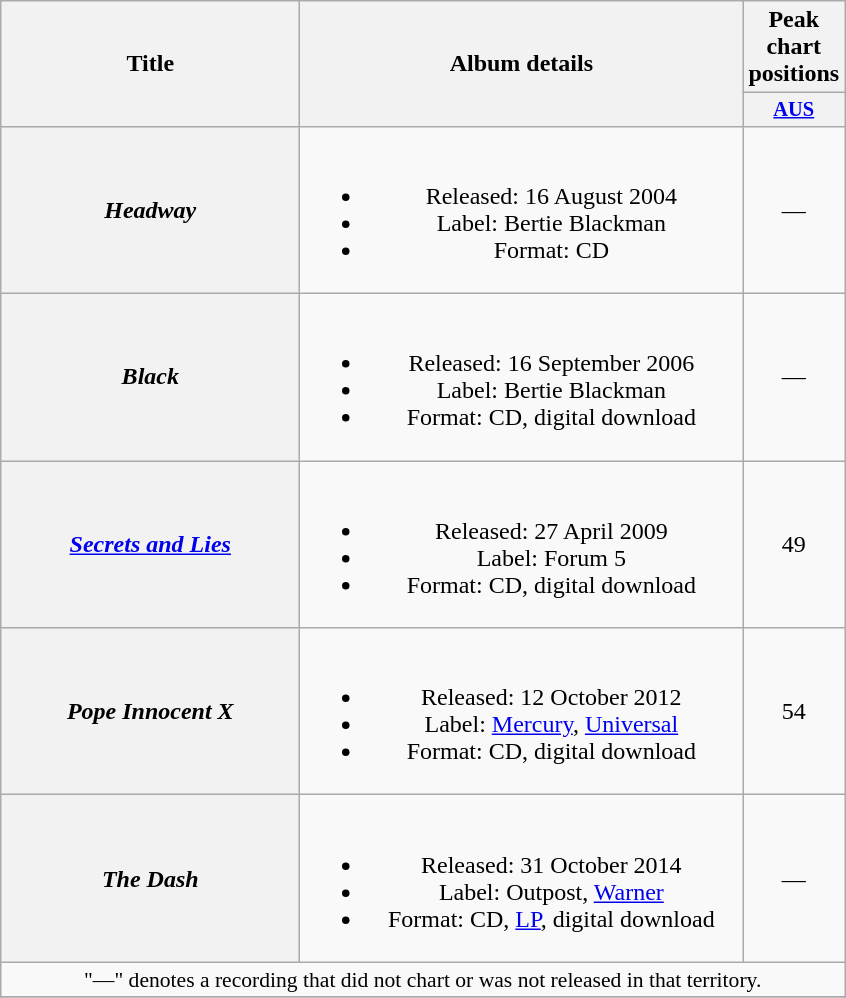<table class="wikitable plainrowheaders" style="text-align:center">
<tr>
<th scope="col" rowspan="2" style="width:12em">Title</th>
<th scope="col" rowspan="2" style="width:18em">Album details</th>
<th scope="col" colspan="1">Peak chart<br>positions</th>
</tr>
<tr>
<th scope="col" style="width:3em;font-size:85%"><a href='#'>AUS</a><br></th>
</tr>
<tr>
<th scope="row"><em>Headway</em></th>
<td><br><ul><li>Released: 16 August 2004</li><li>Label: Bertie Blackman </li><li>Format: CD</li></ul></td>
<td>—</td>
</tr>
<tr>
<th scope="row"><em>Black</em></th>
<td><br><ul><li>Released: 16 September 2006</li><li>Label: Bertie Blackman </li><li>Format: CD, digital download</li></ul></td>
<td>—</td>
</tr>
<tr>
<th scope="row"><em><a href='#'>Secrets and Lies</a></em></th>
<td><br><ul><li>Released: 27 April 2009</li><li>Label: Forum 5 </li><li>Format: CD, digital download</li></ul></td>
<td>49</td>
</tr>
<tr>
<th scope="row"><em>Pope Innocent X</em></th>
<td><br><ul><li>Released: 12 October 2012</li><li>Label: <a href='#'>Mercury</a>, <a href='#'>Universal</a></li><li>Format: CD, digital download</li></ul></td>
<td>54</td>
</tr>
<tr>
<th scope="row"><em>The Dash</em></th>
<td><br><ul><li>Released: 31 October 2014</li><li>Label: Outpost, <a href='#'>Warner</a></li><li>Format: CD, <a href='#'>LP</a>, digital download</li></ul></td>
<td>—</td>
</tr>
<tr>
<td colspan="3" style="font-size:90%">"—" denotes a recording that did not chart or was not released in that territory.</td>
</tr>
<tr>
</tr>
</table>
